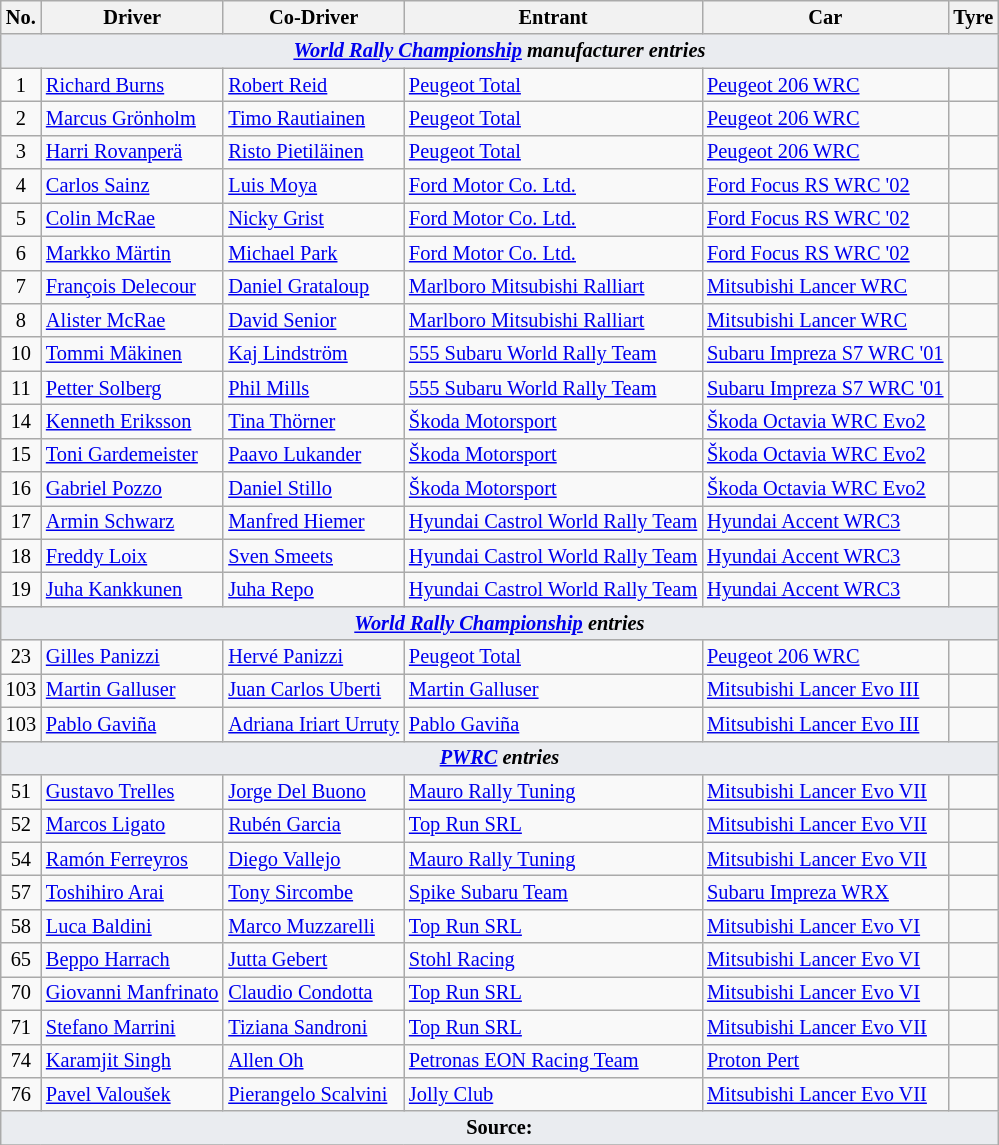<table class="wikitable" style="font-size: 85%;">
<tr>
<th>No.</th>
<th>Driver</th>
<th>Co-Driver</th>
<th>Entrant</th>
<th>Car</th>
<th>Tyre</th>
</tr>
<tr>
<td style="background-color:#EAECF0; text-align:center" colspan="6"><strong><em><a href='#'>World Rally Championship</a> manufacturer entries</em></strong></td>
</tr>
<tr>
<td align="center">1</td>
<td> <a href='#'>Richard Burns</a></td>
<td> <a href='#'>Robert Reid</a></td>
<td> <a href='#'>Peugeot Total</a></td>
<td><a href='#'>Peugeot 206 WRC</a></td>
<td align="center"></td>
</tr>
<tr>
<td align="center">2</td>
<td> <a href='#'>Marcus Grönholm</a></td>
<td> <a href='#'>Timo Rautiainen</a></td>
<td> <a href='#'>Peugeot Total</a></td>
<td><a href='#'>Peugeot 206 WRC</a></td>
<td align="center"></td>
</tr>
<tr>
<td align="center">3</td>
<td> <a href='#'>Harri Rovanperä</a></td>
<td> <a href='#'>Risto Pietiläinen</a></td>
<td> <a href='#'>Peugeot Total</a></td>
<td><a href='#'>Peugeot 206 WRC</a></td>
<td align="center"></td>
</tr>
<tr>
<td align="center">4</td>
<td> <a href='#'>Carlos Sainz</a></td>
<td> <a href='#'>Luis Moya</a></td>
<td> <a href='#'>Ford Motor Co. Ltd.</a></td>
<td><a href='#'>Ford Focus RS WRC '02</a></td>
<td align="center"></td>
</tr>
<tr>
<td align="center">5</td>
<td> <a href='#'>Colin McRae</a></td>
<td> <a href='#'>Nicky Grist</a></td>
<td> <a href='#'>Ford Motor Co. Ltd.</a></td>
<td><a href='#'>Ford Focus RS WRC '02</a></td>
<td align="center"></td>
</tr>
<tr>
<td align="center">6</td>
<td> <a href='#'>Markko Märtin</a></td>
<td> <a href='#'>Michael Park</a></td>
<td> <a href='#'>Ford Motor Co. Ltd.</a></td>
<td><a href='#'>Ford Focus RS WRC '02</a></td>
<td align="center"></td>
</tr>
<tr>
<td align="center">7</td>
<td> <a href='#'>François Delecour</a></td>
<td> <a href='#'>Daniel Grataloup</a></td>
<td> <a href='#'>Marlboro Mitsubishi Ralliart</a></td>
<td><a href='#'>Mitsubishi Lancer WRC</a></td>
<td align="center"></td>
</tr>
<tr>
<td align="center">8</td>
<td> <a href='#'>Alister McRae</a></td>
<td> <a href='#'>David Senior</a></td>
<td> <a href='#'>Marlboro Mitsubishi Ralliart</a></td>
<td><a href='#'>Mitsubishi Lancer WRC</a></td>
<td align="center"></td>
</tr>
<tr>
<td align="center">10</td>
<td> <a href='#'>Tommi Mäkinen</a></td>
<td> <a href='#'>Kaj Lindström</a></td>
<td> <a href='#'>555 Subaru World Rally Team</a></td>
<td><a href='#'>Subaru Impreza S7 WRC '01</a></td>
<td align="center"></td>
</tr>
<tr>
<td align="center">11</td>
<td> <a href='#'>Petter Solberg</a></td>
<td> <a href='#'>Phil Mills</a></td>
<td> <a href='#'>555 Subaru World Rally Team</a></td>
<td><a href='#'>Subaru Impreza S7 WRC '01</a></td>
<td align="center"></td>
</tr>
<tr>
<td align="center">14</td>
<td> <a href='#'>Kenneth Eriksson</a></td>
<td> <a href='#'>Tina Thörner</a></td>
<td> <a href='#'>Škoda Motorsport</a></td>
<td><a href='#'>Škoda Octavia WRC Evo2</a></td>
<td align="center"></td>
</tr>
<tr>
<td align="center">15</td>
<td> <a href='#'>Toni Gardemeister</a></td>
<td> <a href='#'>Paavo Lukander</a></td>
<td> <a href='#'>Škoda Motorsport</a></td>
<td><a href='#'>Škoda Octavia WRC Evo2</a></td>
<td align="center"></td>
</tr>
<tr>
<td align="center">16</td>
<td> <a href='#'>Gabriel Pozzo</a></td>
<td> <a href='#'>Daniel Stillo</a></td>
<td> <a href='#'>Škoda Motorsport</a></td>
<td><a href='#'>Škoda Octavia WRC Evo2</a></td>
<td align="center"></td>
</tr>
<tr>
<td align="center">17</td>
<td> <a href='#'>Armin Schwarz</a></td>
<td> <a href='#'>Manfred Hiemer</a></td>
<td> <a href='#'>Hyundai Castrol World Rally Team</a></td>
<td><a href='#'>Hyundai Accent WRC3</a></td>
<td align="center"></td>
</tr>
<tr>
<td align="center">18</td>
<td> <a href='#'>Freddy Loix</a></td>
<td> <a href='#'>Sven Smeets</a></td>
<td> <a href='#'>Hyundai Castrol World Rally Team</a></td>
<td><a href='#'>Hyundai Accent WRC3</a></td>
<td align="center"></td>
</tr>
<tr>
<td align="center">19</td>
<td> <a href='#'>Juha Kankkunen</a></td>
<td> <a href='#'>Juha Repo</a></td>
<td> <a href='#'>Hyundai Castrol World Rally Team</a></td>
<td><a href='#'>Hyundai Accent WRC3</a></td>
<td align="center"></td>
</tr>
<tr>
<td style="background-color:#EAECF0; text-align:center" colspan="6"><strong><em><a href='#'>World Rally Championship</a> entries</em></strong></td>
</tr>
<tr>
<td align="center">23</td>
<td> <a href='#'>Gilles Panizzi</a></td>
<td> <a href='#'>Hervé Panizzi</a></td>
<td> <a href='#'>Peugeot Total</a></td>
<td><a href='#'>Peugeot 206 WRC</a></td>
<td align="center"></td>
</tr>
<tr>
<td align="center">103</td>
<td> <a href='#'>Martin Galluser</a></td>
<td> <a href='#'>Juan Carlos Uberti</a></td>
<td> <a href='#'>Martin Galluser</a></td>
<td><a href='#'>Mitsubishi Lancer Evo III</a></td>
<td></td>
</tr>
<tr>
<td align="center">103</td>
<td> <a href='#'>Pablo Gaviña</a></td>
<td> <a href='#'>Adriana Iriart Urruty</a></td>
<td> <a href='#'>Pablo Gaviña</a></td>
<td><a href='#'>Mitsubishi Lancer Evo III</a></td>
<td></td>
</tr>
<tr>
<td style="background-color:#EAECF0; text-align:center" colspan="6"><strong><em><a href='#'>PWRC</a> entries</em></strong></td>
</tr>
<tr>
<td align="center">51</td>
<td> <a href='#'>Gustavo Trelles</a></td>
<td> <a href='#'>Jorge Del Buono</a></td>
<td> <a href='#'>Mauro Rally Tuning</a></td>
<td><a href='#'>Mitsubishi Lancer Evo VII</a></td>
<td></td>
</tr>
<tr>
<td align="center">52</td>
<td> <a href='#'>Marcos Ligato</a></td>
<td> <a href='#'>Rubén Garcia</a></td>
<td> <a href='#'>Top Run SRL</a></td>
<td><a href='#'>Mitsubishi Lancer Evo VII</a></td>
<td align="center"></td>
</tr>
<tr>
<td align="center">54</td>
<td> <a href='#'>Ramón Ferreyros</a></td>
<td> <a href='#'>Diego Vallejo</a></td>
<td> <a href='#'>Mauro Rally Tuning</a></td>
<td><a href='#'>Mitsubishi Lancer Evo VII</a></td>
<td align="center"></td>
</tr>
<tr>
<td align="center">57</td>
<td> <a href='#'>Toshihiro Arai</a></td>
<td> <a href='#'>Tony Sircombe</a></td>
<td> <a href='#'>Spike Subaru Team</a></td>
<td><a href='#'>Subaru Impreza WRX</a></td>
<td></td>
</tr>
<tr>
<td align="center">58</td>
<td> <a href='#'>Luca Baldini</a></td>
<td> <a href='#'>Marco Muzzarelli</a></td>
<td> <a href='#'>Top Run SRL</a></td>
<td><a href='#'>Mitsubishi Lancer Evo VI</a></td>
<td></td>
</tr>
<tr>
<td align="center">65</td>
<td> <a href='#'>Beppo Harrach</a></td>
<td> <a href='#'>Jutta Gebert</a></td>
<td> <a href='#'>Stohl Racing</a></td>
<td><a href='#'>Mitsubishi Lancer Evo VI</a></td>
<td></td>
</tr>
<tr>
<td align="center">70</td>
<td> <a href='#'>Giovanni Manfrinato</a></td>
<td> <a href='#'>Claudio Condotta</a></td>
<td> <a href='#'>Top Run SRL</a></td>
<td><a href='#'>Mitsubishi Lancer Evo VI</a></td>
<td></td>
</tr>
<tr>
<td align="center">71</td>
<td> <a href='#'>Stefano Marrini</a></td>
<td> <a href='#'>Tiziana Sandroni</a></td>
<td> <a href='#'>Top Run SRL</a></td>
<td><a href='#'>Mitsubishi Lancer Evo VII</a></td>
<td></td>
</tr>
<tr>
<td align="center">74</td>
<td> <a href='#'>Karamjit Singh</a></td>
<td> <a href='#'>Allen Oh</a></td>
<td> <a href='#'>Petronas EON Racing Team</a></td>
<td><a href='#'>Proton Pert</a></td>
<td></td>
</tr>
<tr>
<td align="center">76</td>
<td> <a href='#'>Pavel Valoušek</a></td>
<td> <a href='#'>Pierangelo Scalvini</a></td>
<td> <a href='#'>Jolly Club</a></td>
<td><a href='#'>Mitsubishi Lancer Evo VII</a></td>
<td></td>
</tr>
<tr>
<td style="background-color:#EAECF0; text-align:center" colspan="6"><strong>Source:</strong></td>
</tr>
<tr>
</tr>
</table>
